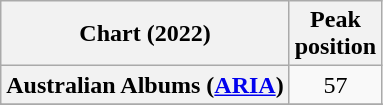<table class="wikitable sortable plainrowheaders" style="text-align:center">
<tr>
<th scope="col">Chart (2022)</th>
<th scope="col">Peak<br>position</th>
</tr>
<tr>
<th scope="row">Australian Albums (<a href='#'>ARIA</a>)</th>
<td>57</td>
</tr>
<tr>
</tr>
<tr>
</tr>
<tr>
</tr>
</table>
